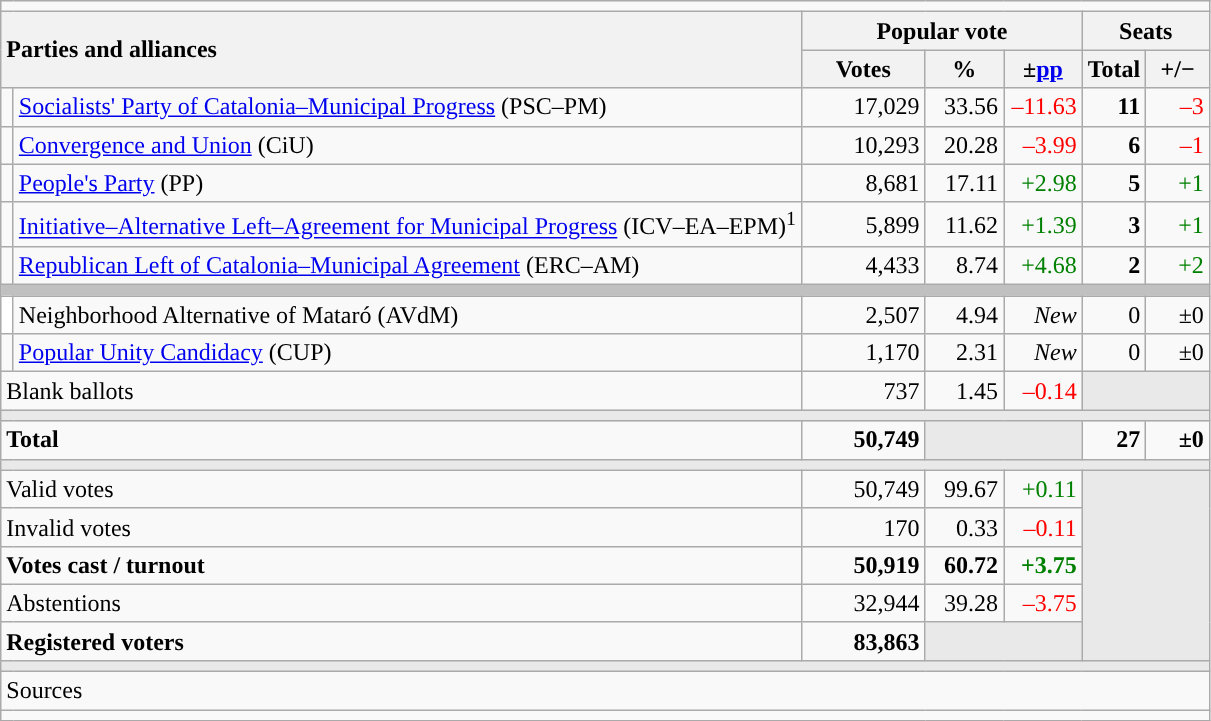<table class="wikitable" style="text-align:right;">
<tr>
<td colspan="7"></td>
</tr>
<tr>
<th style="text-align:left;" rowspan="2" colspan="2" width="525">Parties and alliances</th>
<th colspan="3">Popular vote</th>
<th colspan="2">Seats</th>
</tr>
<tr>
<th width="75">Votes</th>
<th width="45">%</th>
<th width="45">±<a href='#'>pp</a></th>
<th width="35">Total</th>
<th width="35">+/−</th>
</tr>
<tr>
<td width="1" style="color:inherit;background:"></td>
<td align="left"><a href='#'>Socialists' Party of Catalonia–Municipal Progress</a> (PSC–PM)</td>
<td>17,029</td>
<td>33.56</td>
<td style="color:red;">–11.63</td>
<td><strong>11</strong></td>
<td style="color:red;">–3</td>
</tr>
<tr>
<td style="color:inherit;background:"></td>
<td align="left"><a href='#'>Convergence and Union</a> (CiU)</td>
<td>10,293</td>
<td>20.28</td>
<td style="color:red;">–3.99</td>
<td><strong>6</strong></td>
<td style="color:red;">–1</td>
</tr>
<tr>
<td style="color:inherit;background:"></td>
<td align="left"><a href='#'>People's Party</a> (PP)</td>
<td>8,681</td>
<td>17.11</td>
<td style="color:green;">+2.98</td>
<td><strong>5</strong></td>
<td style="color:green;">+1</td>
</tr>
<tr>
<td style="color:inherit;background:"></td>
<td align="left"><a href='#'>Initiative–Alternative Left–Agreement for Municipal Progress</a> (ICV–EA–EPM)<sup>1</sup></td>
<td>5,899</td>
<td>11.62</td>
<td style="color:green;">+1.39</td>
<td><strong>3</strong></td>
<td style="color:green;">+1</td>
</tr>
<tr>
<td style="color:inherit;background:"></td>
<td align="left"><a href='#'>Republican Left of Catalonia–Municipal Agreement</a> (ERC–AM)</td>
<td>4,433</td>
<td>8.74</td>
<td style="color:green;">+4.68</td>
<td><strong>2</strong></td>
<td style="color:green;">+2</td>
</tr>
<tr>
<td colspan="7" style="color:inherit;background:#C0C0C0"></td>
</tr>
<tr>
<td bgcolor="white"></td>
<td align="left">Neighborhood Alternative of Mataró (AVdM)</td>
<td>2,507</td>
<td>4.94</td>
<td><em>New</em></td>
<td>0</td>
<td>±0</td>
</tr>
<tr>
<td style="color:inherit;background:"></td>
<td align="left"><a href='#'>Popular Unity Candidacy</a> (CUP)</td>
<td>1,170</td>
<td>2.31</td>
<td><em>New</em></td>
<td>0</td>
<td>±0</td>
</tr>
<tr>
<td align="left" colspan="2">Blank ballots</td>
<td>737</td>
<td>1.45</td>
<td style="color:red;">–0.14</td>
<td style="color:inherit;background:#E9E9E9" colspan="2"></td>
</tr>
<tr>
<td colspan="7" style="color:inherit;background:#E9E9E9"></td>
</tr>
<tr style="font-weight:bold;">
<td align="left" colspan="2">Total</td>
<td>50,749</td>
<td bgcolor="#E9E9E9" colspan="2"></td>
<td>27</td>
<td>±0</td>
</tr>
<tr>
<td colspan="7" style="color:inherit;background:#E9E9E9"></td>
</tr>
<tr>
<td align="left" colspan="2">Valid votes</td>
<td>50,749</td>
<td>99.67</td>
<td style="color:green;">+0.11</td>
<td bgcolor="#E9E9E9" colspan="2" rowspan="5"></td>
</tr>
<tr>
<td align="left" colspan="2">Invalid votes</td>
<td>170</td>
<td>0.33</td>
<td style="color:red;">–0.11</td>
</tr>
<tr style="font-weight:bold;">
<td align="left" colspan="2">Votes cast / turnout</td>
<td>50,919</td>
<td>60.72</td>
<td style="color:green;">+3.75</td>
</tr>
<tr>
<td align="left" colspan="2">Abstentions</td>
<td>32,944</td>
<td>39.28</td>
<td style="color:red;">–3.75</td>
</tr>
<tr style="font-weight:bold;">
<td align="left" colspan="2">Registered voters</td>
<td>83,863</td>
<td bgcolor="#E9E9E9" colspan="2"></td>
</tr>
<tr>
<td colspan="7" style="color:inherit;background:#E9E9E9"></td>
</tr>
<tr>
<td align="left" colspan="7">Sources</td>
</tr>
<tr>
<td colspan="7" style="text-align:left; max-width:790px;"></td>
</tr>
</table>
